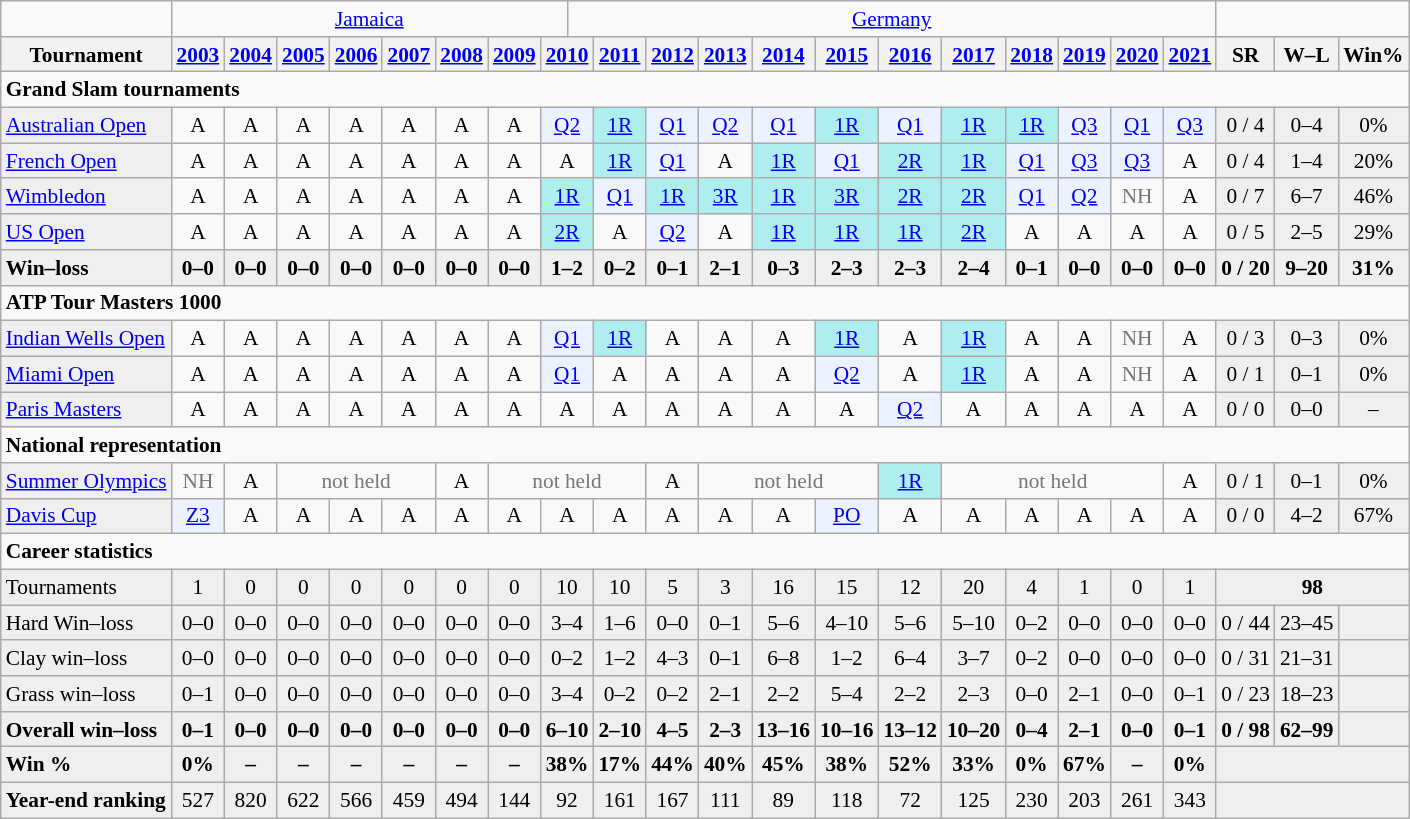<table class="wikitable nowrap" style=text-align:center;font-size:89%>
<tr>
<td></td>
<td colspan=8><a href='#'>Jamaica</a></td>
<td colspan=12><a href='#'>Germany</a></td>
<td colspan=3></td>
</tr>
<tr>
<th>Tournament</th>
<th><a href='#'>2003</a></th>
<th><a href='#'>2004</a></th>
<th><a href='#'>2005</a></th>
<th><a href='#'>2006</a></th>
<th><a href='#'>2007</a></th>
<th><a href='#'>2008</a></th>
<th><a href='#'>2009</a></th>
<th colspan=2><a href='#'>2010</a></th>
<th><a href='#'>2011</a></th>
<th><a href='#'>2012</a></th>
<th><a href='#'>2013</a></th>
<th><a href='#'>2014</a></th>
<th><a href='#'>2015</a></th>
<th><a href='#'>2016</a></th>
<th><a href='#'>2017</a></th>
<th><a href='#'>2018</a></th>
<th><a href='#'>2019</a></th>
<th><a href='#'>2020</a></th>
<th><a href='#'>2021</a></th>
<th>SR</th>
<th>W–L</th>
<th>Win%</th>
</tr>
<tr>
<td colspan="24" style="text-align:left"><strong>Grand Slam tournaments</strong></td>
</tr>
<tr>
<td align=left bgcolor=efefef><a href='#'>Australian Open</a></td>
<td>A</td>
<td>A</td>
<td>A</td>
<td>A</td>
<td>A</td>
<td>A</td>
<td>A</td>
<td colspan=2 bgcolor=ecf2ff><a href='#'>Q2</a></td>
<td bgcolor=afeeee><a href='#'>1R</a></td>
<td bgcolor=ecf2ff><a href='#'>Q1</a></td>
<td bgcolor=ecf2ff><a href='#'>Q2</a></td>
<td bgcolor=ecf2ff><a href='#'>Q1</a></td>
<td bgcolor=afeeee><a href='#'>1R</a></td>
<td bgcolor=ecf2ff><a href='#'>Q1</a></td>
<td bgcolor=afeeee><a href='#'>1R</a></td>
<td bgcolor=afeeee><a href='#'>1R</a></td>
<td bgcolor=ecf2ff><a href='#'>Q3</a></td>
<td bgcolor=ecf2ff><a href='#'>Q1</a></td>
<td bgcolor=ecf2ff><a href='#'>Q3</a></td>
<td bgcolor=efefef>0 / 4</td>
<td bgcolor=efefef>0–4</td>
<td bgcolor=efefef>0%</td>
</tr>
<tr>
<td align=left bgcolor=efefef><a href='#'>French Open</a></td>
<td>A</td>
<td>A</td>
<td>A</td>
<td>A</td>
<td>A</td>
<td>A</td>
<td>A</td>
<td colspan=2>A</td>
<td bgcolor=afeeee><a href='#'>1R</a></td>
<td bgcolor=ecf2ff><a href='#'>Q1</a></td>
<td>A</td>
<td bgcolor=afeeee><a href='#'>1R</a></td>
<td bgcolor=ecf2ff><a href='#'>Q1</a></td>
<td bgcolor=afeeee><a href='#'>2R</a></td>
<td bgcolor=afeeee><a href='#'>1R</a></td>
<td bgcolor=ecf2ff><a href='#'>Q1</a></td>
<td bgcolor=ecf2ff><a href='#'>Q3</a></td>
<td bgcolor=ecf2ff><a href='#'>Q3</a></td>
<td>A</td>
<td bgcolor=efefef>0 / 4</td>
<td bgcolor=efefef>1–4</td>
<td bgcolor=efefef>20%</td>
</tr>
<tr>
<td align=left bgcolor=efefef><a href='#'>Wimbledon</a></td>
<td>A</td>
<td>A</td>
<td>A</td>
<td>A</td>
<td>A</td>
<td>A</td>
<td>A</td>
<td colspan=2 bgcolor=afeeee><a href='#'>1R</a></td>
<td bgcolor=ecf2ff><a href='#'>Q1</a></td>
<td bgcolor=afeeee><a href='#'>1R</a></td>
<td bgcolor=afeeee><a href='#'>3R</a></td>
<td bgcolor=afeeee><a href='#'>1R</a></td>
<td bgcolor=afeeee><a href='#'>3R</a></td>
<td bgcolor=afeeee><a href='#'>2R</a></td>
<td bgcolor=afeeee><a href='#'>2R</a></td>
<td bgcolor=ecf2ff><a href='#'>Q1</a></td>
<td bgcolor=ecf2ff><a href='#'>Q2</a></td>
<td style=color:#767676>NH</td>
<td>A</td>
<td bgcolor=efefef>0 / 7</td>
<td bgcolor=efefef>6–7</td>
<td bgcolor=efefef>46%</td>
</tr>
<tr>
<td align=left bgcolor=efefef><a href='#'>US Open</a></td>
<td>A</td>
<td>A</td>
<td>A</td>
<td>A</td>
<td>A</td>
<td>A</td>
<td>A</td>
<td colspan=2 bgcolor=afeeee><a href='#'>2R</a></td>
<td>A</td>
<td bgcolor=ecf2ff><a href='#'>Q2</a></td>
<td>A</td>
<td bgcolor=afeeee><a href='#'>1R</a></td>
<td bgcolor=afeeee><a href='#'>1R</a></td>
<td bgcolor=afeeee><a href='#'>1R</a></td>
<td bgcolor=afeeee><a href='#'>2R</a></td>
<td>A</td>
<td>A</td>
<td>A</td>
<td>A</td>
<td bgcolor=efefef>0 / 5</td>
<td bgcolor=efefef>2–5</td>
<td bgcolor=efefef>29%</td>
</tr>
<tr style=font-weight:bold;background:#efefef>
<td style=text-align:left>Win–loss</td>
<td>0–0</td>
<td>0–0</td>
<td>0–0</td>
<td>0–0</td>
<td>0–0</td>
<td>0–0</td>
<td>0–0</td>
<td colspan=2>1–2</td>
<td>0–2</td>
<td>0–1</td>
<td>2–1</td>
<td>0–3</td>
<td>2–3</td>
<td>2–3</td>
<td>2–4</td>
<td>0–1</td>
<td>0–0</td>
<td>0–0</td>
<td>0–0</td>
<td>0 / 20</td>
<td>9–20</td>
<td>31%</td>
</tr>
<tr>
<td colspan="24" align="left"><strong>ATP Tour Masters 1000</strong></td>
</tr>
<tr>
<td align=left bgcolor=efefef><a href='#'>Indian Wells Open</a></td>
<td>A</td>
<td>A</td>
<td>A</td>
<td>A</td>
<td>A</td>
<td>A</td>
<td>A</td>
<td colspan=2 bgcolor=ecf2ff><a href='#'>Q1</a></td>
<td bgcolor=afeeee><a href='#'>1R</a></td>
<td>A</td>
<td>A</td>
<td>A</td>
<td bgcolor=afeeee><a href='#'>1R</a></td>
<td>A</td>
<td bgcolor=afeeee><a href='#'>1R</a></td>
<td>A</td>
<td>A</td>
<td style=color:#767676>NH</td>
<td>A</td>
<td bgcolor=efefef>0 / 3</td>
<td bgcolor=efefef>0–3</td>
<td bgcolor=efefef>0%</td>
</tr>
<tr>
<td align=left bgcolor=efefef><a href='#'>Miami Open</a></td>
<td>A</td>
<td>A</td>
<td>A</td>
<td>A</td>
<td>A</td>
<td>A</td>
<td>A</td>
<td colspan=2 bgcolor=ecf2ff><a href='#'>Q1</a></td>
<td>A</td>
<td>A</td>
<td>A</td>
<td>A</td>
<td bgcolor=ecf2ff><a href='#'>Q2</a></td>
<td>A</td>
<td bgcolor=afeeee><a href='#'>1R</a></td>
<td>A</td>
<td>A</td>
<td style=color:#767676>NH</td>
<td>A</td>
<td bgcolor=efefef>0 / 1</td>
<td bgcolor=efefef>0–1</td>
<td bgcolor=efefef>0%</td>
</tr>
<tr>
<td align=left bgcolor=efefef><a href='#'>Paris Masters</a></td>
<td>A</td>
<td>A</td>
<td>A</td>
<td>A</td>
<td>A</td>
<td>A</td>
<td>A</td>
<td colspan=2>A</td>
<td>A</td>
<td>A</td>
<td>A</td>
<td>A</td>
<td>A</td>
<td bgcolor=ecf2ff><a href='#'>Q2</a></td>
<td>A</td>
<td>A</td>
<td>A</td>
<td>A</td>
<td>A</td>
<td bgcolor=efefef>0 / 0</td>
<td bgcolor=efefef>0–0</td>
<td bgcolor=efefef>–</td>
</tr>
<tr>
<td colspan="24" align="left"><strong>National representation</strong></td>
</tr>
<tr>
<td align=left bgcolor=efefef><a href='#'>Summer Olympics</a></td>
<td style=color:#767676>NH</td>
<td>A</td>
<td colspan=3 style=color:#767676>not held</td>
<td>A</td>
<td colspan=4 style=color:#767676>not held</td>
<td>A</td>
<td colspan=3 style=color:#767676>not held</td>
<td bgcolor=afeeee><a href='#'>1R</a></td>
<td colspan=4 style=color:#767676>not held</td>
<td>A</td>
<td bgcolor=efefef>0 / 1</td>
<td bgcolor=efefef>0–1</td>
<td bgcolor=efefef>0%</td>
</tr>
<tr>
<td style=text-align:left bgcolor=efefef><a href='#'>Davis Cup</a></td>
<td bgcolor=ecf2ff><a href='#'>Z3</a></td>
<td>A</td>
<td>A</td>
<td>A</td>
<td>A</td>
<td>A</td>
<td>A</td>
<td colspan=2>A</td>
<td>A</td>
<td>A</td>
<td>A</td>
<td>A</td>
<td bgcolor=ecf2ff><a href='#'>PO</a></td>
<td>A</td>
<td>A</td>
<td>A</td>
<td>A</td>
<td>A</td>
<td>A</td>
<td bgcolor=efefef>0 / 0</td>
<td bgcolor=efefef>4–2</td>
<td bgcolor=efefef>67%</td>
</tr>
<tr>
<td colspan="24" style="text-align:left"><strong>Career statistics</strong></td>
</tr>
<tr bgcolor=efefef>
<td align=left>Tournaments</td>
<td>1</td>
<td>0</td>
<td>0</td>
<td>0</td>
<td>0</td>
<td>0</td>
<td>0</td>
<td colspan=2>10</td>
<td>10</td>
<td>5</td>
<td>3</td>
<td>16</td>
<td>15</td>
<td>12</td>
<td>20</td>
<td>4</td>
<td>1</td>
<td>0</td>
<td>1</td>
<td colspan=3><strong>98</strong></td>
</tr>
<tr bgcolor=efefef>
<td style=text-align:left>Hard Win–loss</td>
<td>0–0</td>
<td>0–0</td>
<td>0–0</td>
<td>0–0</td>
<td>0–0</td>
<td>0–0</td>
<td>0–0</td>
<td colspan=2>3–4</td>
<td>1–6</td>
<td>0–0</td>
<td>0–1</td>
<td>5–6</td>
<td>4–10</td>
<td>5–6</td>
<td>5–10</td>
<td>0–2</td>
<td>0–0</td>
<td>0–0</td>
<td>0–0</td>
<td>0 / 44</td>
<td>23–45</td>
<td></td>
</tr>
<tr bgcolor=efefef>
<td style=text-align:left>Clay win–loss</td>
<td>0–0</td>
<td>0–0</td>
<td>0–0</td>
<td>0–0</td>
<td>0–0</td>
<td>0–0</td>
<td>0–0</td>
<td colspan=2>0–2</td>
<td>1–2</td>
<td>4–3</td>
<td>0–1</td>
<td>6–8</td>
<td>1–2</td>
<td>6–4</td>
<td>3–7</td>
<td>0–2</td>
<td>0–0</td>
<td>0–0</td>
<td>0–0</td>
<td>0 / 31</td>
<td>21–31</td>
<td></td>
</tr>
<tr bgcolor=efefef>
<td style=text-align:left>Grass win–loss</td>
<td>0–1</td>
<td>0–0</td>
<td>0–0</td>
<td>0–0</td>
<td>0–0</td>
<td>0–0</td>
<td>0–0</td>
<td colspan=2>3–4</td>
<td>0–2</td>
<td>0–2</td>
<td>2–1</td>
<td>2–2</td>
<td>5–4</td>
<td>2–2</td>
<td>2–3</td>
<td>0–0</td>
<td>2–1</td>
<td>0–0</td>
<td>0–1</td>
<td>0 / 23</td>
<td>18–23</td>
<td></td>
</tr>
<tr style=font-weight:bold;background:#efefef>
<td style=text-align:left>Overall win–loss</td>
<td>0–1</td>
<td>0–0</td>
<td>0–0</td>
<td>0–0</td>
<td>0–0</td>
<td>0–0</td>
<td>0–0</td>
<td colspan=2>6–10</td>
<td>2–10</td>
<td>4–5</td>
<td>2–3</td>
<td>13–16</td>
<td>10–16</td>
<td>13–12</td>
<td>10–20</td>
<td>0–4</td>
<td>2–1</td>
<td>0–0</td>
<td>0–1</td>
<td>0 / 98</td>
<td>62–99</td>
<td></td>
</tr>
<tr style=font-weight:bold;background:#efefef>
<td style=text-align:left>Win %</td>
<td>0%</td>
<td>–</td>
<td>–</td>
<td>–</td>
<td>–</td>
<td>–</td>
<td>–</td>
<td colspan=2>38%</td>
<td>17%</td>
<td>44%</td>
<td>40%</td>
<td>45%</td>
<td>38%</td>
<td>52%</td>
<td>33%</td>
<td>0%</td>
<td>67%</td>
<td>–</td>
<td>0%</td>
<td colspan=3></td>
</tr>
<tr bgcolor=efefef>
<td align=left><strong>Year-end ranking</strong></td>
<td>527</td>
<td>820</td>
<td>622</td>
<td>566</td>
<td>459</td>
<td>494</td>
<td>144</td>
<td colspan=2>92</td>
<td>161</td>
<td>167</td>
<td>111</td>
<td>89</td>
<td>118</td>
<td>72</td>
<td>125</td>
<td>230</td>
<td>203</td>
<td>261</td>
<td>343</td>
<td colspan=3></td>
</tr>
</table>
